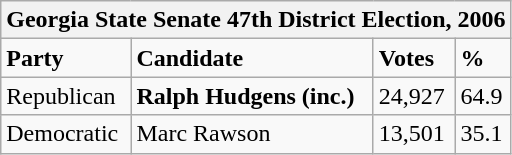<table class="wikitable">
<tr>
<th colspan="4">Georgia State Senate 47th District Election, 2006</th>
</tr>
<tr>
<td><strong>Party</strong></td>
<td><strong>Candidate</strong></td>
<td><strong>Votes</strong></td>
<td><strong>%</strong></td>
</tr>
<tr>
<td>Republican</td>
<td><strong>Ralph Hudgens (inc.)</strong></td>
<td>24,927</td>
<td>64.9</td>
</tr>
<tr>
<td>Democratic</td>
<td>Marc Rawson</td>
<td>13,501</td>
<td>35.1</td>
</tr>
</table>
